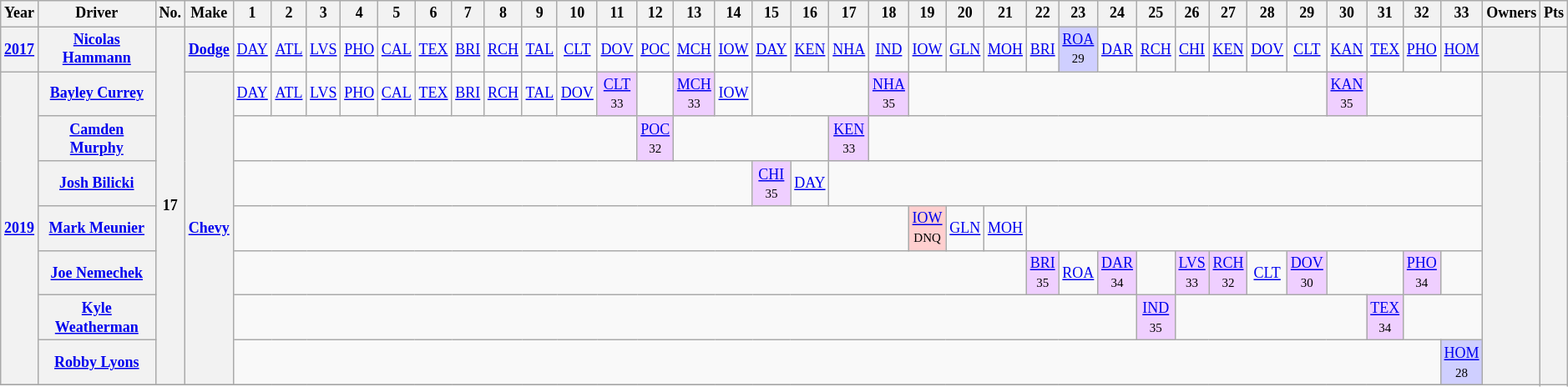<table class="wikitable" style="text-align:center; font-size:75%">
<tr>
<th>Year</th>
<th>Driver</th>
<th>No.</th>
<th>Make</th>
<th>1</th>
<th>2</th>
<th>3</th>
<th>4</th>
<th>5</th>
<th>6</th>
<th>7</th>
<th>8</th>
<th>9</th>
<th>10</th>
<th>11</th>
<th>12</th>
<th>13</th>
<th>14</th>
<th>15</th>
<th>16</th>
<th>17</th>
<th>18</th>
<th>19</th>
<th>20</th>
<th>21</th>
<th>22</th>
<th>23</th>
<th>24</th>
<th>25</th>
<th>26</th>
<th>27</th>
<th>28</th>
<th>29</th>
<th>30</th>
<th>31</th>
<th>32</th>
<th>33</th>
<th>Owners</th>
<th>Pts</th>
</tr>
<tr>
<th><a href='#'>2017</a></th>
<th><a href='#'>Nicolas Hammann</a></th>
<th rowspan=8>17</th>
<th><a href='#'>Dodge</a></th>
<td><a href='#'>DAY</a></td>
<td><a href='#'>ATL</a></td>
<td><a href='#'>LVS</a></td>
<td><a href='#'>PHO</a></td>
<td><a href='#'>CAL</a></td>
<td><a href='#'>TEX</a></td>
<td><a href='#'>BRI</a></td>
<td><a href='#'>RCH</a></td>
<td><a href='#'>TAL</a></td>
<td><a href='#'>CLT</a></td>
<td><a href='#'>DOV</a></td>
<td><a href='#'>POC</a></td>
<td><a href='#'>MCH</a></td>
<td><a href='#'>IOW</a></td>
<td><a href='#'>DAY</a></td>
<td><a href='#'>KEN</a></td>
<td><a href='#'>NHA</a></td>
<td><a href='#'>IND</a></td>
<td><a href='#'>IOW</a></td>
<td><a href='#'>GLN</a></td>
<td><a href='#'>MOH</a></td>
<td><a href='#'>BRI</a></td>
<td style="background:#CFCFFF;"><a href='#'>ROA</a><br><small>29</small></td>
<td><a href='#'>DAR</a></td>
<td><a href='#'>RCH</a></td>
<td><a href='#'>CHI</a></td>
<td><a href='#'>KEN</a></td>
<td><a href='#'>DOV</a></td>
<td><a href='#'>CLT</a></td>
<td><a href='#'>KAN</a></td>
<td><a href='#'>TEX</a></td>
<td><a href='#'>PHO</a></td>
<td><a href='#'>HOM</a></td>
<th></th>
<th></th>
</tr>
<tr>
<th rowspan=7><a href='#'>2019</a></th>
<th><a href='#'>Bayley Currey</a></th>
<th rowspan=7><a href='#'>Chevy</a></th>
<td><a href='#'>DAY</a></td>
<td><a href='#'>ATL</a></td>
<td><a href='#'>LVS</a></td>
<td><a href='#'>PHO</a></td>
<td><a href='#'>CAL</a></td>
<td><a href='#'>TEX</a></td>
<td><a href='#'>BRI</a></td>
<td><a href='#'>RCH</a></td>
<td><a href='#'>TAL</a></td>
<td><a href='#'>DOV</a></td>
<td style="background:#EFCFFF;"><a href='#'>CLT</a><br><small>33</small></td>
<td></td>
<td style="background:#EFCFFF;"><a href='#'>MCH</a><br><small>33</small></td>
<td><a href='#'>IOW</a></td>
<td colspan=3></td>
<td style="background:#EFCFFF;"><a href='#'>NHA</a><br><small>35</small></td>
<td colspan=11></td>
<td style="background:#EFCFFF;"><a href='#'>KAN</a><br><small>35</small></td>
<td colspan=3></td>
<th rowspan=8></th>
<th rowspan=8></th>
</tr>
<tr>
<th><a href='#'>Camden Murphy</a></th>
<td colspan=11></td>
<td style="background:#EFCFFF;"><a href='#'>POC</a><br><small>32</small></td>
<td colspan=4></td>
<td style="background:#EFCFFF;"><a href='#'>KEN</a><br><small>33</small></td>
<td colspan=16></td>
</tr>
<tr>
<th><a href='#'>Josh Bilicki</a></th>
<td colspan=14></td>
<td style="background:#EFCFFF;"><a href='#'>CHI</a><br><small>35</small></td>
<td><a href='#'>DAY</a></td>
<td colspan=17></td>
</tr>
<tr>
<th><a href='#'>Mark Meunier</a></th>
<td colspan=18></td>
<td style="background:#FFCFCF;"><a href='#'>IOW</a><br><small>DNQ</small></td>
<td><a href='#'>GLN</a></td>
<td><a href='#'>MOH</a></td>
<td colspan=12></td>
</tr>
<tr>
<th><a href='#'>Joe Nemechek</a></th>
<td colspan=21></td>
<td style="background:#EFCFFF;"><a href='#'>BRI</a><br><small>35</small></td>
<td><a href='#'>ROA</a></td>
<td style="background:#EFCFFF;"><a href='#'>DAR</a><br><small>34</small></td>
<td></td>
<td style="background:#EFCFFF;"><a href='#'>LVS</a><br><small>33</small></td>
<td style="background:#EFCFFF;"><a href='#'>RCH</a><br><small>32</small></td>
<td><a href='#'>CLT</a></td>
<td style="background:#EFCFFF;"><a href='#'>DOV</a><br><small>30</small></td>
<td colspan=2></td>
<td style="background:#EFCFFF;"><a href='#'>PHO</a><br><small>34</small></td>
<td></td>
</tr>
<tr>
<th><a href='#'>Kyle Weatherman</a></th>
<td colspan=24></td>
<td style="background:#EFCFFF;"><a href='#'>IND</a><br><small>35</small></td>
<td colspan=5></td>
<td style="background:#EFCFFF;"><a href='#'>TEX</a><br><small>34</small></td>
<td colspan=2></td>
</tr>
<tr>
<th><a href='#'>Robby Lyons</a></th>
<td colspan=32></td>
<td style="background:#CFCFFF;"><a href='#'>HOM</a><br><small>28</small></td>
</tr>
<tr>
</tr>
</table>
